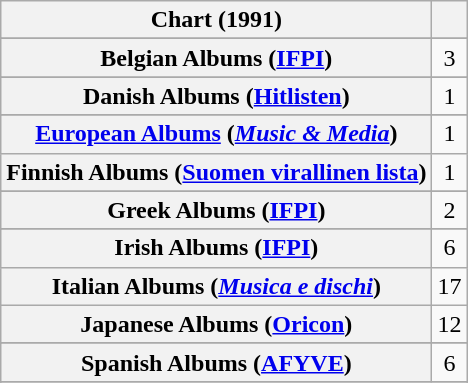<table class="wikitable sortable plainrowheaders" style="text-align:center">
<tr>
<th scope="col">Chart (1991)</th>
<th scope="col"></th>
</tr>
<tr>
</tr>
<tr>
</tr>
<tr>
<th scope="row">Belgian Albums (<a href='#'>IFPI</a>)</th>
<td>3</td>
</tr>
<tr>
</tr>
<tr>
<th scope="row">Danish Albums (<a href='#'>Hitlisten</a>)</th>
<td>1</td>
</tr>
<tr>
</tr>
<tr>
<th scope="row"><a href='#'>European Albums</a> (<em><a href='#'>Music & Media</a></em>)</th>
<td>1</td>
</tr>
<tr>
<th scope="row">Finnish Albums (<a href='#'>Suomen virallinen lista</a>)</th>
<td>1</td>
</tr>
<tr>
</tr>
<tr>
<th scope="row">Greek Albums (<a href='#'>IFPI</a>)</th>
<td>2</td>
</tr>
<tr>
</tr>
<tr>
<th scope="row">Irish Albums (<a href='#'>IFPI</a>)</th>
<td>6</td>
</tr>
<tr>
<th scope="row">Italian Albums (<em><a href='#'>Musica e dischi</a></em>)</th>
<td>17</td>
</tr>
<tr>
<th scope="row">Japanese Albums (<a href='#'>Oricon</a>)</th>
<td>12</td>
</tr>
<tr>
</tr>
<tr>
</tr>
<tr>
<th scope="row">Spanish Albums (<a href='#'>AFYVE</a>)</th>
<td>6</td>
</tr>
<tr>
</tr>
<tr>
</tr>
<tr>
</tr>
<tr>
</tr>
</table>
